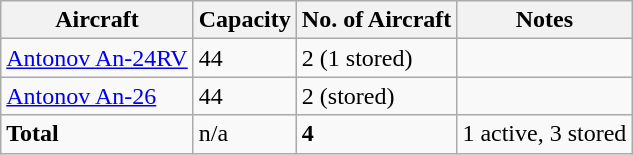<table class="wikitable">
<tr>
<th>Aircraft</th>
<th>Capacity</th>
<th>No. of Aircraft</th>
<th>Notes</th>
</tr>
<tr>
<td><a href='#'>Antonov An-24RV</a></td>
<td>44</td>
<td>2 (1 stored)</td>
<td></td>
</tr>
<tr>
<td><a href='#'>Antonov An-26</a></td>
<td>44</td>
<td>2 (stored)</td>
<td></td>
</tr>
<tr>
<td><strong>Total</strong></td>
<td>n/a</td>
<td><strong>4</strong></td>
<td>1 active, 3 stored</td>
</tr>
</table>
